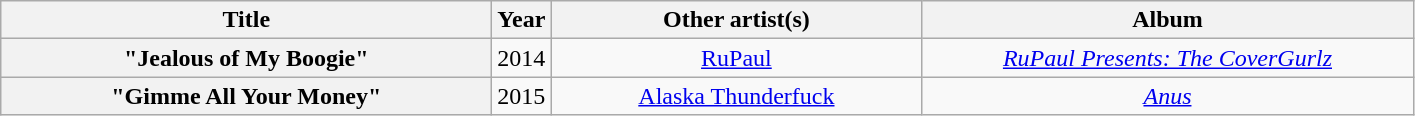<table class="wikitable plainrowheaders" style="text-align:center;">
<tr>
<th scope="col" style="width:20em;">Title</th>
<th scope="col">Year</th>
<th scope="col" style="width:15em;">Other artist(s)</th>
<th scope="col" style="width:20em;">Album</th>
</tr>
<tr>
<th scope="row">"Jealous of My Boogie"</th>
<td>2014</td>
<td><a href='#'>RuPaul</a></td>
<td><em><a href='#'>RuPaul Presents: The CoverGurlz</a></em></td>
</tr>
<tr>
<th scope="row">"Gimme All Your Money"</th>
<td>2015</td>
<td><a href='#'>Alaska Thunderfuck</a></td>
<td><em><a href='#'>Anus</a></em></td>
</tr>
</table>
